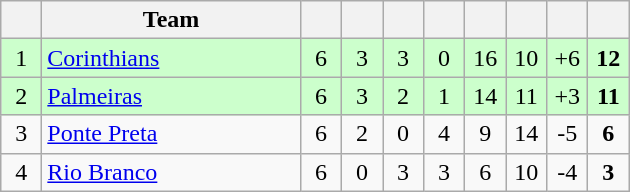<table class="wikitable" style="text-align: center;">
<tr>
<th width=20></th>
<th width=165>Team</th>
<th width=20></th>
<th width=20></th>
<th width=20></th>
<th width=20></th>
<th width=20></th>
<th width=20></th>
<th width=20></th>
<th width=20></th>
</tr>
<tr bgcolor="#ccffcc">
<td>1</td>
<td align=left><a href='#'>Corinthians</a></td>
<td>6</td>
<td>3</td>
<td>3</td>
<td>0</td>
<td>16</td>
<td>10</td>
<td>+6</td>
<td><strong>12</strong></td>
</tr>
<tr bgcolor="#ccffcc">
<td>2</td>
<td align=left><a href='#'>Palmeiras</a></td>
<td>6</td>
<td>3</td>
<td>2</td>
<td>1</td>
<td>14</td>
<td>11</td>
<td>+3</td>
<td><strong>11</strong></td>
</tr>
<tr>
<td>3</td>
<td align=left><a href='#'>Ponte Preta</a></td>
<td>6</td>
<td>2</td>
<td>0</td>
<td>4</td>
<td>9</td>
<td>14</td>
<td>-5</td>
<td><strong>6</strong></td>
</tr>
<tr>
<td>4</td>
<td align=left><a href='#'>Rio Branco</a></td>
<td>6</td>
<td>0</td>
<td>3</td>
<td>3</td>
<td>6</td>
<td>10</td>
<td>-4</td>
<td><strong>3</strong></td>
</tr>
</table>
